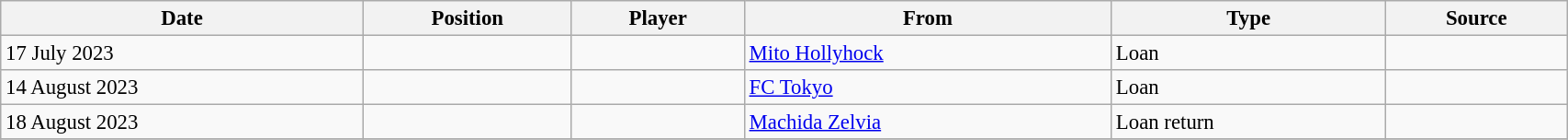<table class="wikitable sortable" style="width:90%; text-align:center; font-size:95%; text-align:left;">
<tr>
<th>Date</th>
<th>Position</th>
<th>Player</th>
<th>From</th>
<th>Type</th>
<th>Source</th>
</tr>
<tr>
<td>17 July 2023</td>
<td></td>
<td></td>
<td> <a href='#'>Mito Hollyhock</a></td>
<td>Loan</td>
<td></td>
</tr>
<tr>
<td>14 August 2023</td>
<td></td>
<td></td>
<td> <a href='#'>FC Tokyo</a></td>
<td>Loan</td>
<td></td>
</tr>
<tr>
<td>18 August 2023</td>
<td></td>
<td></td>
<td> <a href='#'>Machida Zelvia</a></td>
<td>Loan return</td>
<td></td>
</tr>
<tr>
</tr>
</table>
